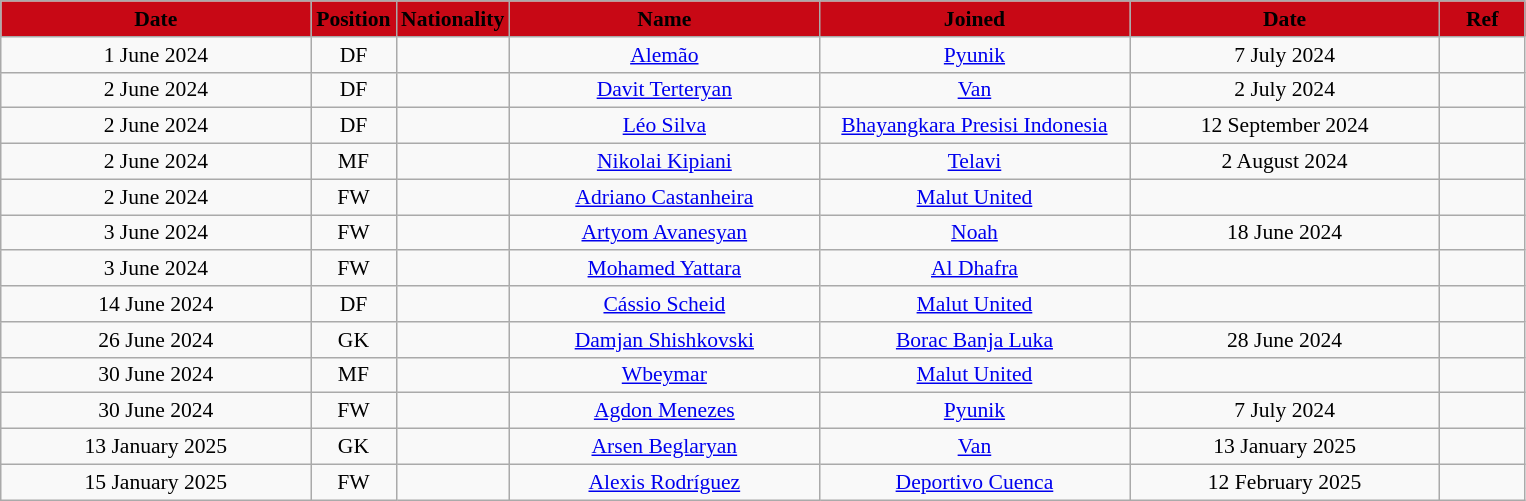<table class="wikitable"  style="text-align:center; font-size:90%; ">
<tr>
<th style="background:#C80815; color:black; width:200px;">Date</th>
<th style="background:#C80815; color:black; width:50px;">Position</th>
<th style="background:#C80815; color:black; width:50px;">Nationality</th>
<th style="background:#C80815; color:black; width:200px;">Name</th>
<th style="background:#C80815; color:black; width:200px;">Joined</th>
<th style="background:#C80815; color:black; width:200px;">Date</th>
<th style="background:#C80815; color:black; width:50px;">Ref</th>
</tr>
<tr>
<td>1 June 2024</td>
<td>DF</td>
<td></td>
<td><a href='#'>Alemão</a></td>
<td><a href='#'>Pyunik</a></td>
<td>7 July 2024</td>
<td></td>
</tr>
<tr>
<td>2 June 2024</td>
<td>DF</td>
<td></td>
<td><a href='#'>Davit Terteryan</a></td>
<td><a href='#'>Van</a></td>
<td>2 July 2024</td>
<td></td>
</tr>
<tr>
<td>2 June 2024</td>
<td>DF</td>
<td></td>
<td><a href='#'>Léo Silva</a></td>
<td><a href='#'>Bhayangkara Presisi Indonesia</a></td>
<td>12 September 2024</td>
<td></td>
</tr>
<tr>
<td>2 June 2024</td>
<td>MF</td>
<td></td>
<td><a href='#'>Nikolai Kipiani</a></td>
<td><a href='#'>Telavi</a></td>
<td>2 August 2024</td>
<td></td>
</tr>
<tr>
<td>2 June 2024</td>
<td>FW</td>
<td></td>
<td><a href='#'>Adriano Castanheira</a></td>
<td><a href='#'>Malut United</a></td>
<td></td>
<td></td>
</tr>
<tr>
<td>3 June 2024</td>
<td>FW</td>
<td></td>
<td><a href='#'>Artyom Avanesyan</a></td>
<td><a href='#'>Noah</a></td>
<td>18 June 2024</td>
<td></td>
</tr>
<tr>
<td>3 June 2024</td>
<td>FW</td>
<td></td>
<td><a href='#'>Mohamed Yattara</a></td>
<td><a href='#'>Al Dhafra</a></td>
<td></td>
<td></td>
</tr>
<tr>
<td>14 June 2024</td>
<td>DF</td>
<td></td>
<td><a href='#'>Cássio Scheid</a></td>
<td><a href='#'>Malut United</a></td>
<td></td>
<td></td>
</tr>
<tr>
<td>26 June 2024</td>
<td>GK</td>
<td></td>
<td><a href='#'>Damjan Shishkovski</a></td>
<td><a href='#'>Borac Banja Luka</a></td>
<td>28 June 2024</td>
<td></td>
</tr>
<tr>
<td>30 June 2024</td>
<td>MF</td>
<td></td>
<td><a href='#'>Wbeymar</a></td>
<td><a href='#'>Malut United</a></td>
<td></td>
<td></td>
</tr>
<tr>
<td>30 June 2024</td>
<td>FW</td>
<td></td>
<td><a href='#'>Agdon Menezes</a></td>
<td><a href='#'>Pyunik</a></td>
<td>7 July 2024</td>
<td></td>
</tr>
<tr>
<td>13 January 2025</td>
<td>GK</td>
<td></td>
<td><a href='#'>Arsen Beglaryan</a></td>
<td><a href='#'>Van</a></td>
<td>13 January 2025</td>
<td></td>
</tr>
<tr>
<td>15 January 2025</td>
<td>FW</td>
<td></td>
<td><a href='#'>Alexis Rodríguez</a></td>
<td><a href='#'>Deportivo Cuenca</a></td>
<td>12 February 2025</td>
<td></td>
</tr>
</table>
